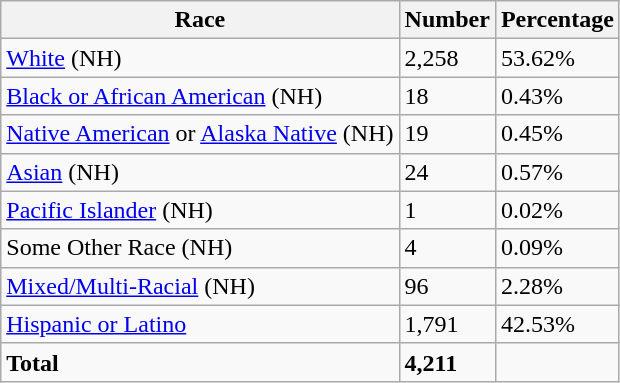<table class="wikitable">
<tr>
<th>Race</th>
<th>Number</th>
<th>Percentage</th>
</tr>
<tr>
<td><a href='#'>White</a> (NH)</td>
<td>2,258</td>
<td>53.62%</td>
</tr>
<tr>
<td><a href='#'>Black or African American</a> (NH)</td>
<td>18</td>
<td>0.43%</td>
</tr>
<tr>
<td><a href='#'>Native American</a> or <a href='#'>Alaska Native</a> (NH)</td>
<td>19</td>
<td>0.45%</td>
</tr>
<tr>
<td><a href='#'>Asian</a> (NH)</td>
<td>24</td>
<td>0.57%</td>
</tr>
<tr>
<td><a href='#'>Pacific Islander</a> (NH)</td>
<td>1</td>
<td>0.02%</td>
</tr>
<tr>
<td>Some Other Race (NH)</td>
<td>4</td>
<td>0.09%</td>
</tr>
<tr>
<td><a href='#'>Mixed/Multi-Racial</a> (NH)</td>
<td>96</td>
<td>2.28%</td>
</tr>
<tr>
<td><a href='#'>Hispanic or Latino</a></td>
<td>1,791</td>
<td>42.53%</td>
</tr>
<tr>
<td><strong>Total</strong></td>
<td><strong>4,211</strong></td>
<td></td>
</tr>
</table>
